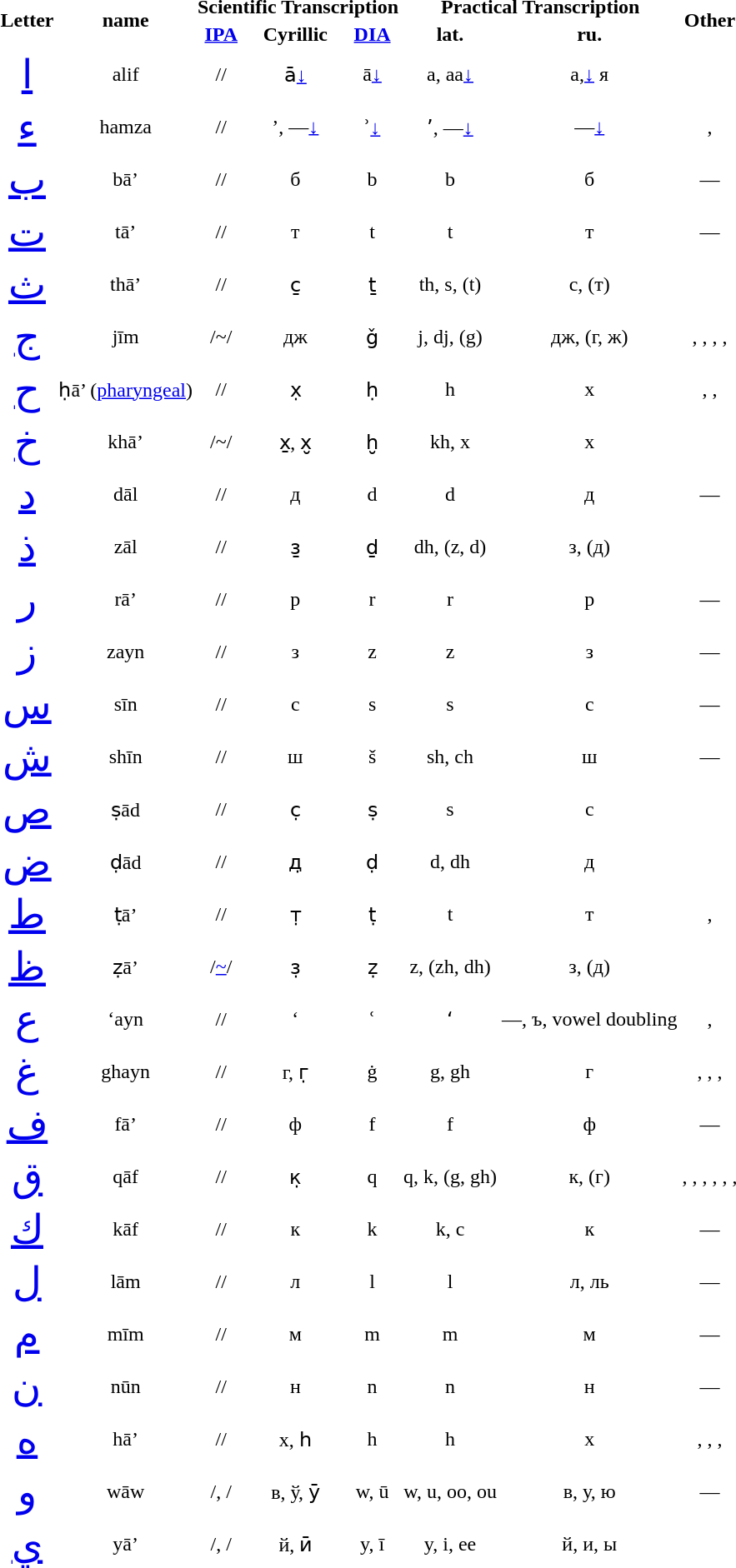<table class="standard" style="text-align: center;">
<tr class="bright">
<th rowspan=2>Letter</th>
<th rowspan=2>name</th>
<th colspan=3>Scientific Transcription</th>
<th colspan=2>Practical Transcription</th>
<th rowspan=2>Other</th>
</tr>
<tr>
<th><a href='#'>IPA</a></th>
<th>Cyrillic</th>
<th><a href='#'>DIA</a></th>
<th>lat.</th>
<th>ru.</th>
</tr>
<tr>
<td style="font-size:200%;"><a href='#'>ﺍ</a></td>
<td>alif</td>
<td>/<a href='#'></a>/</td>
<td>а̄<a href='#'>↓</a></td>
<td>ā<a href='#'>↓</a></td>
<td>a, aa<a href='#'>↓</a></td>
<td>а,<a href='#'>↓</a> я</td>
<td></td>
</tr>
<tr>
<td style="font-size:200%;"><a href='#'>ﺀ</a></td>
<td>hamza</td>
<td>//</td>
<td>’, —<a href='#'>↓</a></td>
<td>ʾ<a href='#'>↓</a></td>
<td>ʼ, —<a href='#'>↓</a></td>
<td>—<a href='#'>↓</a></td>
<td>, </td>
</tr>
<tr>
<td style="font-size:200%;"><a href='#'>ﺏ</a></td>
<td>bā’</td>
<td>//</td>
<td>б</td>
<td>b</td>
<td>b</td>
<td>б</td>
<td>—</td>
</tr>
<tr>
<td style="font-size:200%;"><a href='#'>ﺕ</a></td>
<td>tā’</td>
<td>//</td>
<td>т</td>
<td>t</td>
<td>t</td>
<td>т</td>
<td>—</td>
</tr>
<tr>
<td style="font-size:200%;"><a href='#'>ﺙ</a></td>
<td>thā’</td>
<td>//</td>
<td>с̱</td>
<td>ṯ</td>
<td>th, s, (t)</td>
<td>с, (т)</td>
<td></td>
</tr>
<tr>
<td style="font-size:200%;"><a href='#'>ﺝ</a></td>
<td>jīm</td>
<td>/<a href='#'></a>~/</td>
<td>дж</td>
<td>ǧ</td>
<td>j, dj, (g)</td>
<td>дж, (г, ж)</td>
<td>, , , , </td>
</tr>
<tr>
<td style="font-size:200%;"><a href='#'>ﺡ</a></td>
<td>ḥā’ (<a href='#'>pharyngeal</a>)</td>
<td>//</td>
<td>х̣</td>
<td>ḥ</td>
<td>h</td>
<td>х</td>
<td>, , </td>
</tr>
<tr>
<td style="font-size:200%;"><a href='#'>ﺥ</a></td>
<td>khā’</td>
<td>/~/</td>
<td>х̱, х̮</td>
<td>ḫ</td>
<td>kh, x</td>
<td>х</td>
<td></td>
</tr>
<tr>
<td style="font-size:200%;"><a href='#'>ﺩ</a></td>
<td>dāl</td>
<td>//</td>
<td>д</td>
<td>d</td>
<td>d</td>
<td>д</td>
<td>—</td>
</tr>
<tr>
<td style="font-size:200%;"><a href='#'>ﺫ</a></td>
<td>zāl</td>
<td>//</td>
<td>з̱</td>
<td>ḏ</td>
<td>dh, (z, d)</td>
<td>з, (д)</td>
<td></td>
</tr>
<tr>
<td style="font-size:200%;"><a href='#'>ﺭ</a></td>
<td>rā’</td>
<td>//</td>
<td>р</td>
<td>r</td>
<td>r</td>
<td>р</td>
<td>—</td>
</tr>
<tr>
<td style="font-size:200%;"><a href='#'>ﺯ</a></td>
<td>zayn</td>
<td>//</td>
<td>з</td>
<td>z</td>
<td>z</td>
<td>з</td>
<td>—</td>
</tr>
<tr>
<td style="font-size:200%;"><a href='#'>ﺱ</a></td>
<td>sīn</td>
<td>//</td>
<td>с</td>
<td>s</td>
<td>s</td>
<td>с</td>
<td>—</td>
</tr>
<tr>
<td style="font-size:200%;"><a href='#'>ﺵ</a></td>
<td>shīn</td>
<td>//</td>
<td>ш</td>
<td>š</td>
<td>sh, ch</td>
<td>ш</td>
<td>—</td>
</tr>
<tr>
<td style="font-size:200%;"><a href='#'>ﺹ</a></td>
<td>ṣād</td>
<td>/<a href='#'></a>/</td>
<td>с̣</td>
<td>ṣ</td>
<td>s</td>
<td>с</td>
<td></td>
</tr>
<tr>
<td style="font-size:200%;"><a href='#'>ﺽ</a></td>
<td>ḍād</td>
<td>/<a href='#'></a>/</td>
<td>д̣</td>
<td>ḍ</td>
<td>d, dh</td>
<td>д</td>
<td></td>
</tr>
<tr>
<td style="font-size:200%;"><a href='#'>ﻁ</a></td>
<td>ṭā’</td>
<td>/<a href='#'></a>/</td>
<td>т̣</td>
<td>ṭ</td>
<td>t</td>
<td>т</td>
<td>, </td>
</tr>
<tr>
<td style="font-size:200%;"><a href='#'>ﻅ</a></td>
<td>ẓā’</td>
<td>/<a href='#'>~</a>/</td>
<td>з̣</td>
<td>ẓ</td>
<td>z, (zh, dh)</td>
<td>з, (д)</td>
<td></td>
</tr>
<tr>
<td style="font-size:200%;"><a href='#'>ﻉ</a></td>
<td>‘ayn</td>
<td>//</td>
<td>‘</td>
<td>ʿ</td>
<td>ʻ</td>
<td>—, ъ, vowel doubling</td>
<td>, </td>
</tr>
<tr>
<td style="font-size:200%;"><a href='#'>ﻍ</a></td>
<td>ghayn</td>
<td>//</td>
<td>г, г̣</td>
<td>ġ</td>
<td>g, gh</td>
<td>г</td>
<td>, , , </td>
</tr>
<tr>
<td style="font-size:200%;"><a href='#'>ﻑ</a></td>
<td>fā’</td>
<td>//</td>
<td>ф</td>
<td>f</td>
<td>f</td>
<td>ф</td>
<td>—</td>
</tr>
<tr>
<td style="font-size:200%;"><a href='#'>ﻕ</a></td>
<td>qāf</td>
<td>//</td>
<td>к̣</td>
<td>q</td>
<td>q, k, (g, gh)</td>
<td>к, (г)</td>
<td>, , , , , , </td>
</tr>
<tr>
<td style="font-size:200%;"><a href='#'>ﻙ</a></td>
<td>kāf</td>
<td>//</td>
<td>к</td>
<td>k</td>
<td>k, c</td>
<td>к</td>
<td>—</td>
</tr>
<tr>
<td style="font-size:200%;"><a href='#'>ﻝ</a></td>
<td>lām</td>
<td>//</td>
<td>л</td>
<td>l</td>
<td>l</td>
<td>л, ль</td>
<td>—</td>
</tr>
<tr>
<td style="font-size:200%;"><a href='#'>ﻡ</a></td>
<td>mīm</td>
<td>//</td>
<td>м</td>
<td>m</td>
<td>m</td>
<td>м</td>
<td>—</td>
</tr>
<tr>
<td style="font-size:200%;"><a href='#'>ﻥ</a></td>
<td>nūn</td>
<td>//</td>
<td>н</td>
<td>n</td>
<td>n</td>
<td>н</td>
<td>—</td>
</tr>
<tr>
<td style="font-size:200%;"><a href='#'>ﻩ</a></td>
<td>hā’</td>
<td>//</td>
<td>х, һ</td>
<td>h</td>
<td>h</td>
<td>х</td>
<td>, , , </td>
</tr>
<tr>
<td style="font-size:200%;"><a href='#'>ﻭ</a></td>
<td>wāw</td>
<td>/, <a href='#'></a>/</td>
<td>в, ў, ӯ</td>
<td>w, ū</td>
<td>w, u, oo, ou</td>
<td>в, у, ю</td>
<td>—</td>
</tr>
<tr>
<td style="font-size:200%;"><a href='#'>ﻱ</a></td>
<td>yā’</td>
<td>/, <a href='#'></a>/</td>
<td>й, ӣ</td>
<td>y, ī</td>
<td>y, i, ee</td>
<td>й, и, ы</td>
<td></td>
</tr>
</table>
